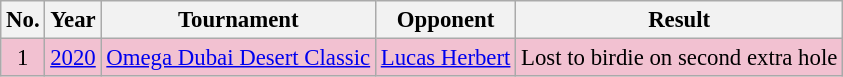<table class="wikitable" style="font-size:95%;">
<tr>
<th>No.</th>
<th>Year</th>
<th>Tournament</th>
<th>Opponent</th>
<th>Result</th>
</tr>
<tr style="background:#F2C1D1;">
<td align=center>1</td>
<td align=center><a href='#'>2020</a></td>
<td><a href='#'>Omega Dubai Desert Classic</a></td>
<td> <a href='#'>Lucas Herbert</a></td>
<td>Lost to birdie on second extra hole</td>
</tr>
</table>
